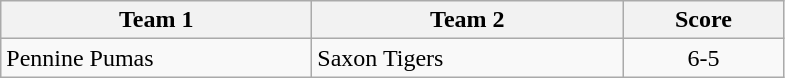<table class="wikitable" style="text-align:centre; margin-right:2em;">
<tr>
<th width=200>Team 1</th>
<th width=200>Team 2</th>
<th width=100>Score</th>
</tr>
<tr>
<td>Pennine Pumas</td>
<td>Saxon Tigers</td>
<td align=center>6-5</td>
</tr>
</table>
